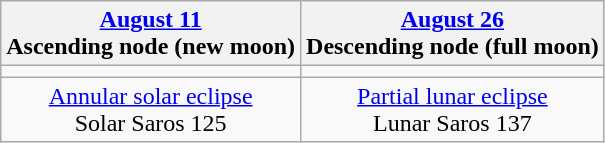<table class="wikitable">
<tr>
<th><a href='#'>August 11</a><br>Ascending node (new moon)<br></th>
<th><a href='#'>August 26</a><br>Descending node (full moon)</th>
</tr>
<tr>
<td></td>
<td></td>
</tr>
<tr align=center>
<td><a href='#'>Annular solar eclipse</a><br>Solar Saros 125</td>
<td><a href='#'>Partial lunar eclipse</a><br>Lunar Saros 137</td>
</tr>
</table>
